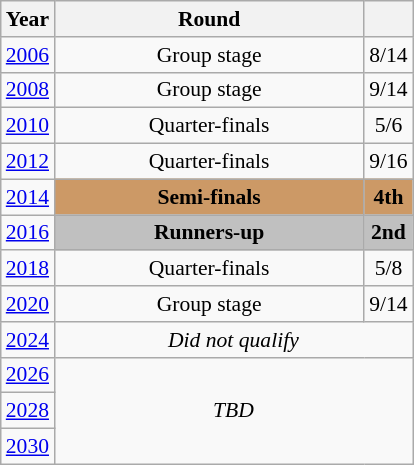<table class="wikitable" style="text-align: center; font-size:90%">
<tr>
<th>Year</th>
<th style="width:200px">Round</th>
<th></th>
</tr>
<tr>
<td><a href='#'>2006</a></td>
<td>Group stage</td>
<td>8/14</td>
</tr>
<tr>
<td><a href='#'>2008</a></td>
<td>Group stage</td>
<td>9/14</td>
</tr>
<tr>
<td><a href='#'>2010</a></td>
<td>Quarter-finals</td>
<td>5/6</td>
</tr>
<tr>
<td><a href='#'>2012</a></td>
<td>Quarter-finals</td>
<td>9/16</td>
</tr>
<tr>
<td><a href='#'>2014</a></td>
<td bgcolor="cc9966"><strong>Semi-finals</strong></td>
<td bgcolor="cc9966"><strong>4th</strong></td>
</tr>
<tr>
<td><a href='#'>2016</a></td>
<td bgcolor=Silver><strong>Runners-up</strong></td>
<td bgcolor=Silver><strong>2nd</strong></td>
</tr>
<tr>
<td><a href='#'>2018</a></td>
<td>Quarter-finals</td>
<td>5/8</td>
</tr>
<tr>
<td><a href='#'>2020</a></td>
<td>Group stage</td>
<td>9/14</td>
</tr>
<tr>
<td><a href='#'>2024</a></td>
<td colspan="2"><em>Did not qualify</em></td>
</tr>
<tr>
<td><a href='#'>2026</a></td>
<td colspan="2" rowspan="3"><em>TBD</em></td>
</tr>
<tr>
<td><a href='#'>2028</a></td>
</tr>
<tr>
<td><a href='#'>2030</a></td>
</tr>
</table>
